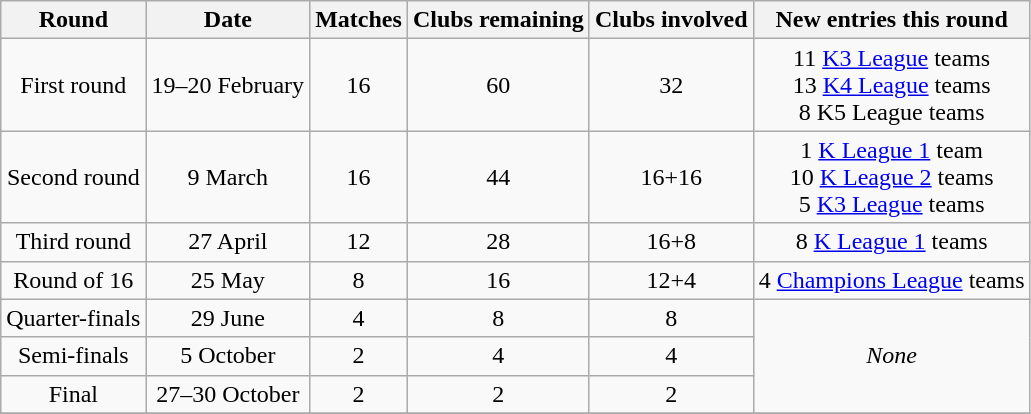<table class="wikitable" style="text-align: center">
<tr>
<th>Round</th>
<th>Date</th>
<th>Matches</th>
<th>Clubs remaining</th>
<th>Clubs involved</th>
<th>New entries this round</th>
</tr>
<tr>
<td>First round</td>
<td>19–20 February</td>
<td>16</td>
<td>60</td>
<td>32</td>
<td>11 <a href='#'>K3 League</a> teams<br> 13 <a href='#'>K4 League</a> teams<br> 8 K5 League teams</td>
</tr>
<tr>
<td>Second round</td>
<td>9 March</td>
<td>16</td>
<td>44</td>
<td>16+16</td>
<td>1 <a href='#'>K League 1</a> team<br> 10 <a href='#'>K League 2</a> teams<br>5 <a href='#'>K3 League</a> teams</td>
</tr>
<tr>
<td>Third round</td>
<td>27 April</td>
<td>12</td>
<td>28</td>
<td>16+8</td>
<td>8 <a href='#'>K League 1</a> teams</td>
</tr>
<tr>
<td>Round of 16</td>
<td>25 May</td>
<td>8</td>
<td>16</td>
<td>12+4</td>
<td>4 <a href='#'>Champions League</a> teams</td>
</tr>
<tr>
<td>Quarter-finals</td>
<td>29 June</td>
<td>4</td>
<td>8</td>
<td>8</td>
<td rowspan="3"><em>None</em></td>
</tr>
<tr>
<td>Semi-finals</td>
<td>5 October</td>
<td>2</td>
<td>4</td>
<td>4</td>
</tr>
<tr>
<td>Final</td>
<td>27–30 October</td>
<td>2</td>
<td>2</td>
<td>2</td>
</tr>
<tr>
</tr>
</table>
